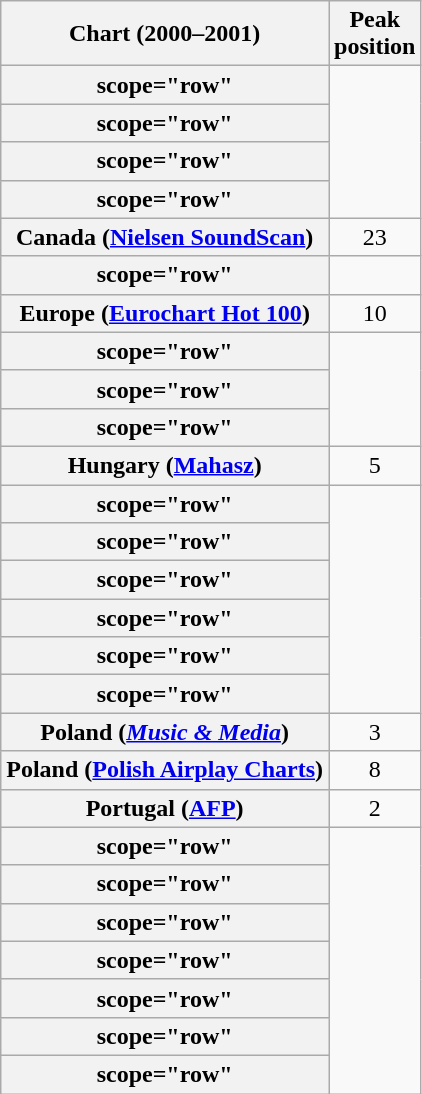<table class="wikitable sortable plainrowheaders" style="text-align:center">
<tr>
<th scope="col">Chart (2000–2001)</th>
<th scope="col">Peak<br>position</th>
</tr>
<tr>
<th>scope="row"</th>
</tr>
<tr>
<th>scope="row"</th>
</tr>
<tr>
<th>scope="row"</th>
</tr>
<tr>
<th>scope="row"</th>
</tr>
<tr>
<th scope="row">Canada (<a href='#'>Nielsen SoundScan</a>)</th>
<td>23</td>
</tr>
<tr>
<th>scope="row"</th>
</tr>
<tr>
<th scope="row">Europe (<a href='#'>Eurochart Hot 100</a>)</th>
<td>10</td>
</tr>
<tr>
<th>scope="row"</th>
</tr>
<tr>
<th>scope="row"</th>
</tr>
<tr>
<th>scope="row"</th>
</tr>
<tr>
<th scope="row">Hungary (<a href='#'>Mahasz</a>)</th>
<td>5</td>
</tr>
<tr>
<th>scope="row"</th>
</tr>
<tr>
<th>scope="row"</th>
</tr>
<tr>
<th>scope="row"</th>
</tr>
<tr>
<th>scope="row"</th>
</tr>
<tr>
<th>scope="row"</th>
</tr>
<tr>
<th>scope="row"</th>
</tr>
<tr>
<th scope="row">Poland (<em><a href='#'>Music & Media</a></em>)</th>
<td>3</td>
</tr>
<tr>
<th scope="row">Poland (<a href='#'>Polish Airplay Charts</a>)</th>
<td>8</td>
</tr>
<tr>
<th scope="row">Portugal (<a href='#'>AFP</a>)</th>
<td>2</td>
</tr>
<tr>
<th>scope="row"</th>
</tr>
<tr>
<th>scope="row"</th>
</tr>
<tr>
<th>scope="row"</th>
</tr>
<tr>
<th>scope="row"</th>
</tr>
<tr>
<th>scope="row"</th>
</tr>
<tr>
<th>scope="row"</th>
</tr>
<tr>
<th>scope="row"</th>
</tr>
</table>
